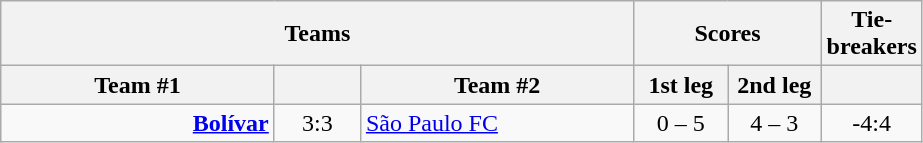<table class="wikitable" style="text-align: center;">
<tr>
<th colspan=3>Teams</th>
<th colspan=2>Scores</th>
<th colspan=2>Tie-breakers</th>
</tr>
<tr>
<th width="175">Team #1</th>
<th width="50"></th>
<th width="175">Team #2</th>
<th width="55">1st leg</th>
<th width="55">2nd leg</th>
<th width="50"></th>
</tr>
<tr>
<td align=right><strong><a href='#'>Bolívar</a></strong></td>
<td>3:3</td>
<td align=left><a href='#'>São Paulo FC</a></td>
<td>0 – 5</td>
<td>4 – 3</td>
<td>-4:4</td>
</tr>
</table>
